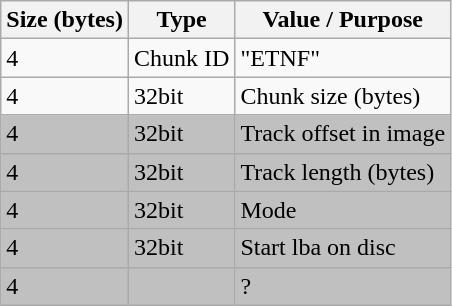<table class="wikitable">
<tr>
<th>Size (bytes)</th>
<th>Type</th>
<th>Value / Purpose</th>
</tr>
<tr>
<td>4</td>
<td>Chunk ID</td>
<td>"ETNF"</td>
</tr>
<tr>
<td>4</td>
<td>32bit</td>
<td>Chunk size (bytes)</td>
</tr>
<tr style="background:silver">
<td>4</td>
<td>32bit</td>
<td>Track offset in image</td>
</tr>
<tr style="background:silver">
<td>4</td>
<td>32bit</td>
<td>Track length (bytes)</td>
</tr>
<tr style="background:silver">
<td>4</td>
<td>32bit</td>
<td>Mode</td>
</tr>
<tr style="background:silver">
<td>4</td>
<td>32bit</td>
<td>Start lba on disc</td>
</tr>
<tr style="background:silver">
<td>4</td>
<td> </td>
<td>?</td>
</tr>
</table>
